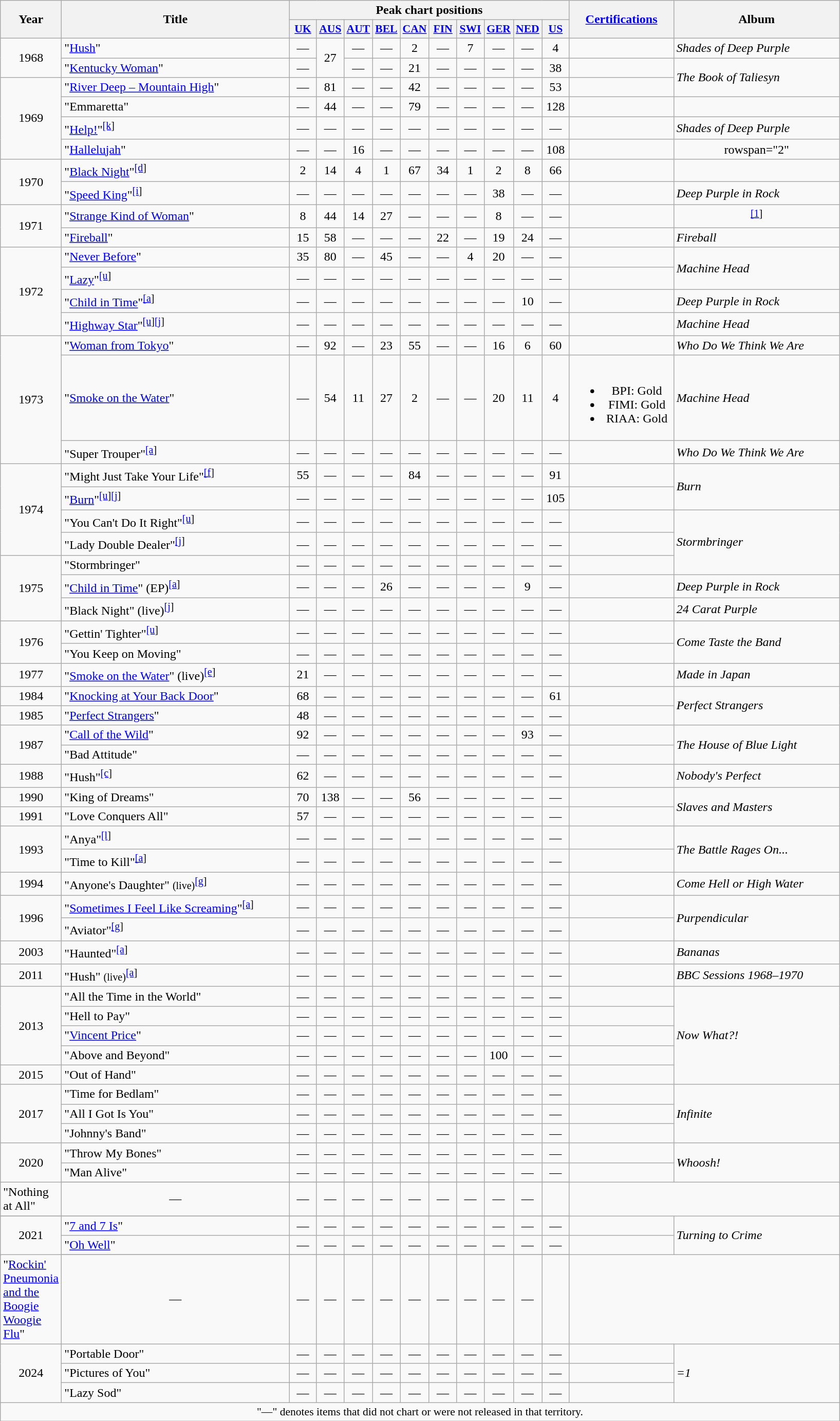<table class="wikitable" style="text-align:center;">
<tr>
<th rowspan="2" style="width:2em;">Year</th>
<th rowspan="2" style="width:18em;">Title</th>
<th colspan="10">Peak chart positions</th>
<th rowspan="2" style="width:8em;"><a href='#'>Certifications</a></th>
<th rowspan="2" style="width:13em;">Album</th>
</tr>
<tr>
<th style="width:2em;font-size:90%;"><a href='#'>UK</a><br></th>
<th style="width:2em;font-size:90%;"><a href='#'>AUS</a><br></th>
<th style="width:2em;font-size:90%;"><a href='#'>AUT</a><br></th>
<th style="width:2em;font-size:90%;"><a href='#'>BEL</a><br></th>
<th style="width:2em;font-size:90%;"><a href='#'>CAN</a><br></th>
<th style="width:2em;font-size:90%;"><a href='#'>FIN</a><br></th>
<th style="width:2em;font-size:90%;"><a href='#'>SWI</a><br></th>
<th style="width:2em;font-size:90%;"><a href='#'>GER</a><br></th>
<th style="width:2em;font-size:90%;"><a href='#'>NED</a><br></th>
<th style="width:2em;font-size:90%;"><a href='#'>US</a><br></th>
</tr>
<tr>
<td rowspan="2">1968</td>
<td style="text-align:left;">"<a href='#'>Hush</a>"</td>
<td>—</td>
<td rowspan=2>27</td>
<td>—</td>
<td>—</td>
<td>2</td>
<td>—</td>
<td>7</td>
<td>—</td>
<td>—</td>
<td>4</td>
<td></td>
<td style="text-align:left;"><em>Shades of Deep Purple</em></td>
</tr>
<tr>
<td style="text-align:left;">"<a href='#'>Kentucky Woman</a>"</td>
<td>—</td>
<td>—</td>
<td>—</td>
<td>21</td>
<td>—</td>
<td>—</td>
<td>—</td>
<td>—</td>
<td>38</td>
<td></td>
<td style="text-align:left;" rowspan="2"><em>The Book of Taliesyn</em></td>
</tr>
<tr>
<td rowspan="4">1969</td>
<td style="text-align:left;">"<a href='#'>River Deep – Mountain High</a>"</td>
<td>—</td>
<td>81</td>
<td>—</td>
<td>—</td>
<td>42</td>
<td>—</td>
<td>—</td>
<td>—</td>
<td>—</td>
<td>53</td>
<td></td>
</tr>
<tr>
<td style="text-align:left;">"Emmaretta"</td>
<td>—</td>
<td>44</td>
<td>—</td>
<td>—</td>
<td>79</td>
<td>—</td>
<td>—</td>
<td>—</td>
<td>—</td>
<td>128</td>
<td></td>
<td></td>
</tr>
<tr>
<td style="text-align:left;">"<a href='#'>Help!</a>"<sup><span></span><a href='#'>[k</a>]</sup></td>
<td>—</td>
<td>—</td>
<td>—</td>
<td>—</td>
<td>—</td>
<td>—</td>
<td>—</td>
<td>—</td>
<td>—</td>
<td>—</td>
<td></td>
<td style="text-align:left;"><em>Shades of Deep Purple</em></td>
</tr>
<tr>
<td style="text-align:left;">"<a href='#'>Hallelujah</a>"</td>
<td>—</td>
<td>—</td>
<td>16</td>
<td>—</td>
<td>—</td>
<td>—</td>
<td>—</td>
<td>—</td>
<td>—</td>
<td>108</td>
<td></td>
<td>rowspan="2" </td>
</tr>
<tr>
<td rowspan="2">1970</td>
<td style="text-align:left;">"<a href='#'>Black Night</a>"<sup><span></span><a href='#'>[d</a>]</sup></td>
<td>2</td>
<td>14</td>
<td>4</td>
<td>1</td>
<td>67</td>
<td>34</td>
<td>1</td>
<td>2</td>
<td>8</td>
<td>66</td>
<td></td>
</tr>
<tr>
<td style="text-align:left;">"<a href='#'>Speed King</a>"<sup><span></span><a href='#'>[i</a>]</sup></td>
<td>—</td>
<td>—</td>
<td>—</td>
<td>—</td>
<td>—</td>
<td>—</td>
<td>—</td>
<td>38</td>
<td>—</td>
<td>—</td>
<td></td>
<td style="text-align:left;"><em>Deep Purple in Rock</em></td>
</tr>
<tr>
<td rowspan="2">1971</td>
<td style="text-align:left;">"<a href='#'>Strange Kind of Woman</a>"</td>
<td>8</td>
<td>44</td>
<td>14</td>
<td>27</td>
<td>—</td>
<td>—</td>
<td>—</td>
<td>8</td>
<td>—</td>
<td>—</td>
<td></td>
<td> <sup><span></span><a href='#'>[1</a>]</sup></td>
</tr>
<tr>
<td style="text-align:left;">"<a href='#'>Fireball</a>"</td>
<td>15</td>
<td>58</td>
<td>—</td>
<td>—</td>
<td>—</td>
<td>22</td>
<td>—</td>
<td>19</td>
<td>24</td>
<td>—</td>
<td></td>
<td style="text-align:left;"><em>Fireball</em></td>
</tr>
<tr>
<td rowspan="4">1972</td>
<td style="text-align:left;">"<a href='#'>Never Before</a>"</td>
<td>35</td>
<td>80</td>
<td>—</td>
<td>45</td>
<td>—</td>
<td>—</td>
<td>4</td>
<td>20</td>
<td>—</td>
<td>—</td>
<td></td>
<td style="text-align:left;" rowspan="2"><em>Machine Head</em></td>
</tr>
<tr>
<td style="text-align:left;">"<a href='#'>Lazy</a>"<sup><span></span><a href='#'>[u</a>]</sup></td>
<td>—</td>
<td>—</td>
<td>—</td>
<td>—</td>
<td>—</td>
<td>—</td>
<td>—</td>
<td>—</td>
<td>—</td>
<td>—</td>
<td></td>
</tr>
<tr>
<td style="text-align:left;">"<a href='#'>Child in Time</a>"<sup><span></span><a href='#'>[a</a>]</sup></td>
<td>—</td>
<td>—</td>
<td>—</td>
<td>—</td>
<td>—</td>
<td>—</td>
<td>—</td>
<td>—</td>
<td>10</td>
<td>—</td>
<td></td>
<td style="text-align:left;"><em>Deep Purple in Rock</em></td>
</tr>
<tr>
<td style="text-align:left;">"<a href='#'>Highway Star</a>"<sup><span></span><a href='#'>[u</a>]<span></span><a href='#'>[j</a>]</sup></td>
<td>—</td>
<td>—</td>
<td>—</td>
<td>—</td>
<td>—</td>
<td>—</td>
<td>—</td>
<td>—</td>
<td>—</td>
<td>—</td>
<td></td>
<td style="text-align:left;"><em>Machine Head</em></td>
</tr>
<tr>
<td rowspan="3">1973</td>
<td style="text-align:left;">"<a href='#'>Woman from Tokyo</a>"</td>
<td>—</td>
<td>92</td>
<td>—</td>
<td>23</td>
<td>55</td>
<td>—</td>
<td>—</td>
<td>16</td>
<td>6</td>
<td>60</td>
<td></td>
<td style="text-align:left;"><em>Who Do We Think We Are</em></td>
</tr>
<tr>
<td style="text-align:left;">"<a href='#'>Smoke on the Water</a>"</td>
<td>—</td>
<td>54</td>
<td>11</td>
<td>27</td>
<td>2</td>
<td>—</td>
<td>—</td>
<td>20</td>
<td>11</td>
<td>4</td>
<td><br><ul><li>BPI: Gold</li><li>FIMI: Gold</li><li>RIAA: Gold</li></ul></td>
<td style="text-align:left;"><em>Machine Head</em></td>
</tr>
<tr>
<td style="text-align:left;">"Super Trouper"<sup><span></span><a href='#'>[a</a>]</sup></td>
<td>—</td>
<td>—</td>
<td>—</td>
<td>—</td>
<td>—</td>
<td>—</td>
<td>—</td>
<td>—</td>
<td>—</td>
<td>—</td>
<td></td>
<td style="text-align:left;"><em>Who Do We Think We Are</em></td>
</tr>
<tr>
<td rowspan="4">1974</td>
<td style="text-align:left;">"Might Just Take Your Life"<sup><span></span><a href='#'>[f</a>]</sup></td>
<td>55</td>
<td>—</td>
<td>—</td>
<td>—</td>
<td>84</td>
<td>—</td>
<td>—</td>
<td>—</td>
<td>—</td>
<td>91</td>
<td></td>
<td style="text-align:left;" rowspan="2"><em>Burn</em></td>
</tr>
<tr>
<td style="text-align:left;">"<a href='#'>Burn</a>"<sup><span></span><a href='#'>[u</a>]<span></span><a href='#'>[j</a>]</sup></td>
<td>—</td>
<td>—</td>
<td>—</td>
<td>—</td>
<td>—</td>
<td>—</td>
<td>—</td>
<td>—</td>
<td>—</td>
<td>105</td>
<td></td>
</tr>
<tr>
<td style="text-align:left;">"You Can't Do It Right"<sup><span></span><a href='#'>[u</a>]</sup></td>
<td>—</td>
<td>—</td>
<td>—</td>
<td>—</td>
<td>—</td>
<td>—</td>
<td>—</td>
<td>—</td>
<td>—</td>
<td>—</td>
<td></td>
<td style="text-align:left;" rowspan="3"><em>Stormbringer</em></td>
</tr>
<tr>
<td style="text-align:left;">"Lady Double Dealer"<sup><span></span><a href='#'>[j</a>]</sup></td>
<td>—</td>
<td>—</td>
<td>—</td>
<td>—</td>
<td>—</td>
<td>—</td>
<td>—</td>
<td>—</td>
<td>—</td>
<td>—</td>
<td></td>
</tr>
<tr>
<td rowspan="3">1975</td>
<td style="text-align:left;">"Stormbringer"</td>
<td>—</td>
<td>—</td>
<td>—</td>
<td>—</td>
<td>—</td>
<td>—</td>
<td>—</td>
<td>—</td>
<td>—</td>
<td>—</td>
<td></td>
</tr>
<tr>
<td style="text-align:left;">"<a href='#'>Child in Time</a>" (EP)<sup><span></span><a href='#'>[a</a>]</sup></td>
<td>—</td>
<td>—</td>
<td>—</td>
<td>26</td>
<td>—</td>
<td>—</td>
<td>—</td>
<td>—</td>
<td>9</td>
<td>—</td>
<td></td>
<td style="text-align:left;"><em>Deep Purple in Rock</em></td>
</tr>
<tr>
<td style="text-align:left;">"Black Night" (live)<sup><span></span><a href='#'>[j</a>]</sup></td>
<td>—</td>
<td>—</td>
<td>—</td>
<td>—</td>
<td>—</td>
<td>—</td>
<td>—</td>
<td>—</td>
<td>—</td>
<td>—</td>
<td></td>
<td style="text-align:left;"><em>24 Carat Purple</em></td>
</tr>
<tr>
<td rowspan="2">1976</td>
<td style="text-align:left;">"Gettin' Tighter"<sup><span></span><a href='#'>[u</a>]</sup></td>
<td>—</td>
<td>—</td>
<td>—</td>
<td>—</td>
<td>—</td>
<td>—</td>
<td>—</td>
<td>—</td>
<td>—</td>
<td>—</td>
<td></td>
<td style="text-align:left;" rowspan="2"><em>Come Taste the Band</em></td>
</tr>
<tr>
<td style="text-align:left;">"You Keep on Moving"</td>
<td>—</td>
<td>—</td>
<td>—</td>
<td>—</td>
<td>—</td>
<td>—</td>
<td>—</td>
<td>—</td>
<td>—</td>
<td>—</td>
<td></td>
</tr>
<tr>
<td>1977</td>
<td style="text-align:left;">"<a href='#'>Smoke on the Water</a>" (live)<sup><span></span><a href='#'>[e</a>]</sup></td>
<td>21</td>
<td>—</td>
<td>—</td>
<td>—</td>
<td>—</td>
<td>—</td>
<td>—</td>
<td>—</td>
<td>—</td>
<td>—</td>
<td></td>
<td style="text-align:left;"><em>Made in Japan</em></td>
</tr>
<tr>
<td>1984</td>
<td style="text-align:left;">"<a href='#'>Knocking at Your Back Door</a>"</td>
<td>68</td>
<td>—</td>
<td>—</td>
<td>—</td>
<td>—</td>
<td>—</td>
<td>—</td>
<td>—</td>
<td>—</td>
<td>61</td>
<td></td>
<td style="text-align:left;" rowspan="2"><em>Perfect Strangers</em></td>
</tr>
<tr>
<td>1985</td>
<td style="text-align:left;">"<a href='#'>Perfect Strangers</a>"</td>
<td>48</td>
<td>—</td>
<td>—</td>
<td>—</td>
<td>—</td>
<td>—</td>
<td>—</td>
<td>—</td>
<td>—</td>
<td>—</td>
<td></td>
</tr>
<tr>
<td rowspan="2">1987</td>
<td style="text-align:left;">"<a href='#'>Call of the Wild</a>"</td>
<td>92</td>
<td>—</td>
<td>—</td>
<td>—</td>
<td>—</td>
<td>—</td>
<td>—</td>
<td>—</td>
<td>93</td>
<td>—</td>
<td></td>
<td style="text-align:left;" rowspan="2"><em>The House of Blue Light</em></td>
</tr>
<tr>
<td style="text-align:left;">"Bad Attitude"</td>
<td>—</td>
<td>—</td>
<td>—</td>
<td>—</td>
<td>—</td>
<td>—</td>
<td>—</td>
<td>—</td>
<td>—</td>
<td>—</td>
<td></td>
</tr>
<tr>
<td>1988</td>
<td style="text-align:left;">"Hush"<sup><span></span><a href='#'>[c</a>]</sup></td>
<td>62</td>
<td>—</td>
<td>—</td>
<td>—</td>
<td>—</td>
<td>—</td>
<td>—</td>
<td>—</td>
<td>—</td>
<td>—</td>
<td></td>
<td style="text-align:left;"><em>Nobody's Perfect</em></td>
</tr>
<tr>
<td>1990</td>
<td style="text-align:left;">"King of Dreams"</td>
<td>70</td>
<td>138</td>
<td>—</td>
<td>—</td>
<td>56</td>
<td>—</td>
<td>—</td>
<td>—</td>
<td>—</td>
<td>—</td>
<td></td>
<td style="text-align:left;" rowspan="2"><em>Slaves and Masters</em></td>
</tr>
<tr>
<td>1991</td>
<td style="text-align:left;">"Love Conquers All"</td>
<td>57</td>
<td>—</td>
<td>—</td>
<td>—</td>
<td>—</td>
<td>—</td>
<td>—</td>
<td>—</td>
<td>—</td>
<td>—</td>
<td></td>
</tr>
<tr>
<td rowspan="2">1993</td>
<td style="text-align:left;">"Anya"<sup><span></span><a href='#'>[l</a>]</sup></td>
<td>—</td>
<td>—</td>
<td>—</td>
<td>—</td>
<td>—</td>
<td>—</td>
<td>—</td>
<td>—</td>
<td>—</td>
<td>—</td>
<td></td>
<td style="text-align:left;" rowspan="2"><em>The Battle Rages On...</em></td>
</tr>
<tr>
<td style="text-align:left;">"Time to Kill"<sup><span></span><a href='#'>[a</a>]</sup></td>
<td>—</td>
<td>—</td>
<td>—</td>
<td>—</td>
<td>—</td>
<td>—</td>
<td>—</td>
<td>—</td>
<td>—</td>
<td>—</td>
<td></td>
</tr>
<tr>
<td>1994</td>
<td style="text-align:left;">"Anyone's Daughter" <small>(live)</small><sup><span></span><a href='#'>[g</a>]</sup></td>
<td>—</td>
<td>—</td>
<td>—</td>
<td>—</td>
<td>—</td>
<td>—</td>
<td>—</td>
<td>—</td>
<td>—</td>
<td>—</td>
<td></td>
<td style="text-align:left;"><em>Come Hell or High Water</em></td>
</tr>
<tr>
<td rowspan="2">1996</td>
<td style="text-align:left;">"<a href='#'>Sometimes I Feel Like Screaming</a>"<sup><span></span><a href='#'>[a</a>]</sup></td>
<td>—</td>
<td>—</td>
<td>—</td>
<td>—</td>
<td>—</td>
<td>—</td>
<td>—</td>
<td>—</td>
<td>—</td>
<td>—</td>
<td></td>
<td style="text-align:left;" rowspan="2"><em>Purpendicular</em></td>
</tr>
<tr>
<td style="text-align:left;">"Aviator"<sup><span></span><a href='#'>[g</a>]</sup></td>
<td>—</td>
<td>—</td>
<td>—</td>
<td>—</td>
<td>—</td>
<td>—</td>
<td>—</td>
<td>—</td>
<td>—</td>
<td>—</td>
<td></td>
</tr>
<tr>
<td>2003</td>
<td style="text-align:left;">"Haunted"<sup><span></span><a href='#'>[a</a>]</sup></td>
<td>—</td>
<td>—</td>
<td>—</td>
<td>—</td>
<td>—</td>
<td>—</td>
<td>—</td>
<td>—</td>
<td>—</td>
<td>—</td>
<td></td>
<td style="text-align:left;"><em>Bananas</em></td>
</tr>
<tr>
<td>2011</td>
<td style="text-align:left;">"Hush" <small>(live)</small><sup><span></span><a href='#'>[a</a>]</sup></td>
<td>—</td>
<td>—</td>
<td>—</td>
<td>—</td>
<td>—</td>
<td>—</td>
<td>—</td>
<td>—</td>
<td>—</td>
<td>—</td>
<td></td>
<td style="text-align:left;"><em>BBC Sessions 1968–1970</em></td>
</tr>
<tr>
<td rowspan="4">2013</td>
<td style="text-align:left;">"All the Time in the World"</td>
<td>—</td>
<td>—</td>
<td>—</td>
<td>—</td>
<td>—</td>
<td>—</td>
<td>—</td>
<td>—</td>
<td>—</td>
<td>—</td>
<td></td>
<td style="text-align:left;" rowspan="5"><em>Now What?!</em></td>
</tr>
<tr>
<td style="text-align:left;">"Hell to Pay"</td>
<td>—</td>
<td>—</td>
<td>—</td>
<td>—</td>
<td>—</td>
<td>—</td>
<td>—</td>
<td>—</td>
<td>—</td>
<td>—</td>
<td></td>
</tr>
<tr>
<td style="text-align:left;">"<a href='#'>Vincent Price</a>"</td>
<td>—</td>
<td>—</td>
<td>—</td>
<td>—</td>
<td>—</td>
<td>—</td>
<td>—</td>
<td>—</td>
<td>—</td>
<td>—</td>
<td></td>
</tr>
<tr>
<td style="text-align:left;">"Above and Beyond"</td>
<td>—</td>
<td>—</td>
<td>—</td>
<td>—</td>
<td>—</td>
<td>—</td>
<td>—</td>
<td>100</td>
<td>—</td>
<td>—</td>
<td></td>
</tr>
<tr>
<td>2015</td>
<td style="text-align:left;">"Out of Hand"</td>
<td>—</td>
<td>—</td>
<td>—</td>
<td>—</td>
<td>—</td>
<td>—</td>
<td>—</td>
<td>—</td>
<td>—</td>
<td>—</td>
<td></td>
</tr>
<tr>
<td rowspan="3">2017</td>
<td style="text-align:left;">"Time for Bedlam"</td>
<td>—</td>
<td>—</td>
<td>—</td>
<td>—</td>
<td>—</td>
<td>—</td>
<td>—</td>
<td>—</td>
<td>—</td>
<td>—</td>
<td></td>
<td style="text-align:left;" rowspan="3"><em>Infinite</em></td>
</tr>
<tr>
<td style="text-align:left;">"All I Got Is You"</td>
<td>—</td>
<td>—</td>
<td>—</td>
<td>—</td>
<td>—</td>
<td>—</td>
<td>—</td>
<td>—</td>
<td>—</td>
<td>—</td>
<td></td>
</tr>
<tr>
<td style="text-align:left;">"Johnny's Band"</td>
<td>—</td>
<td>—</td>
<td>—</td>
<td>—</td>
<td>—</td>
<td>—</td>
<td>—</td>
<td>—</td>
<td>—</td>
<td>—</td>
<td></td>
</tr>
<tr>
<td rowspan="3">2020</td>
<td style="text-align:left;">"Throw My Bones"</td>
<td>—</td>
<td>—</td>
<td>—</td>
<td>—</td>
<td>—</td>
<td>—</td>
<td>—</td>
<td>—</td>
<td>—</td>
<td>—</td>
<td></td>
<td style="text-align:left;" rowspan="3"><em>Whoosh!</em></td>
</tr>
<tr>
<td style="text-align:left;">"Man Alive"</td>
<td>—</td>
<td>—</td>
<td>—</td>
<td>—</td>
<td>—</td>
<td>—</td>
<td>—</td>
<td>—</td>
<td>—</td>
<td>—</td>
<td></td>
</tr>
<tr>
</tr>
<tr>
<td style="text-align:left;">"Nothing at All"</td>
<td>—</td>
<td>—</td>
<td>—</td>
<td>—</td>
<td>—</td>
<td>—</td>
<td>—</td>
<td>—</td>
<td>—</td>
<td>—</td>
<td></td>
</tr>
<tr>
</tr>
<tr>
<td rowspan="3">2021</td>
<td style="text-align:left;">"<a href='#'>7 and 7 Is</a>"</td>
<td>—</td>
<td>—</td>
<td>—</td>
<td>—</td>
<td>—</td>
<td>—</td>
<td>—</td>
<td>—</td>
<td>—</td>
<td>—</td>
<td></td>
<td style="text-align:left;" rowspan="3"><em>Turning to Crime</em></td>
</tr>
<tr>
<td style="text-align:left;">"<a href='#'>Oh Well</a>"</td>
<td>—</td>
<td>—</td>
<td>—</td>
<td>—</td>
<td>—</td>
<td>—</td>
<td>—</td>
<td>—</td>
<td>—</td>
<td>—</td>
<td></td>
</tr>
<tr>
</tr>
<tr>
<td style="text-align:left;">"<a href='#'>Rockin' Pneumonia and the Boogie Woogie Flu</a>"</td>
<td>—</td>
<td>—</td>
<td>—</td>
<td>—</td>
<td>—</td>
<td>—</td>
<td>—</td>
<td>—</td>
<td>—</td>
<td>—</td>
<td></td>
</tr>
<tr>
<td rowspan="3">2024</td>
<td style="text-align:left;">"Portable Door"</td>
<td>—</td>
<td>—</td>
<td>—</td>
<td>—</td>
<td>—</td>
<td>—</td>
<td>—</td>
<td>—</td>
<td>—</td>
<td>—</td>
<td></td>
<td style="text-align:left;" rowspan="3"><em>=1</em></td>
</tr>
<tr>
<td style="text-align:left;">"Pictures of You"</td>
<td>—</td>
<td>—</td>
<td>—</td>
<td>—</td>
<td>—</td>
<td>—</td>
<td>—</td>
<td>—</td>
<td>—</td>
<td>—</td>
<td></td>
</tr>
<tr>
<td style="text-align:left;">"Lazy Sod"</td>
<td>—</td>
<td>—</td>
<td>—</td>
<td>—</td>
<td>—</td>
<td>—</td>
<td>—</td>
<td>—</td>
<td>—</td>
<td>—</td>
<td></td>
</tr>
<tr>
<td colspan="18" style="font-size:90%">"—" denotes items that did not chart or were not released in that territory.</td>
</tr>
</table>
